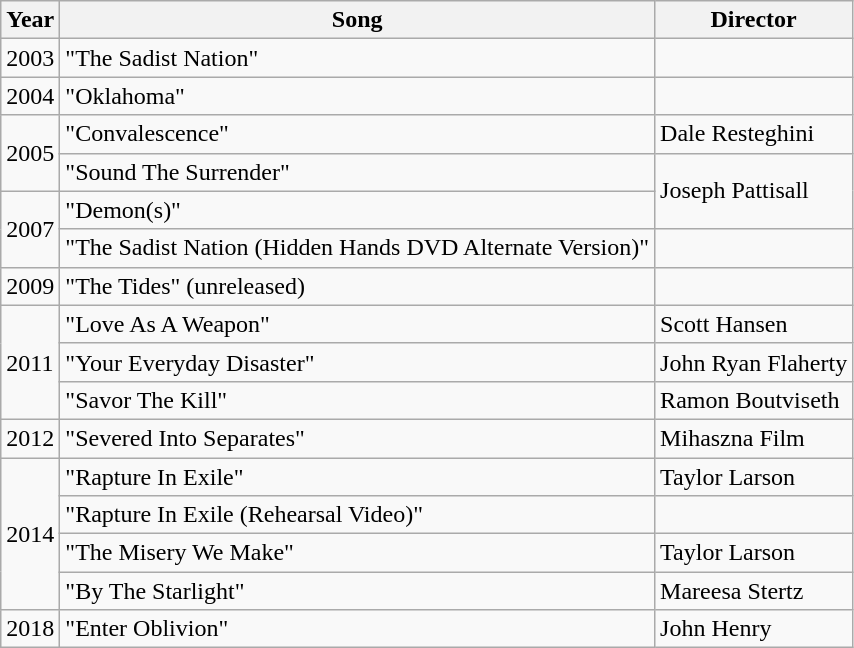<table class="wikitable">
<tr>
<th>Year</th>
<th>Song</th>
<th>Director</th>
</tr>
<tr>
<td>2003</td>
<td>"The Sadist Nation"</td>
<td></td>
</tr>
<tr>
<td>2004</td>
<td>"Oklahoma"</td>
<td></td>
</tr>
<tr>
<td rowspan="2">2005</td>
<td>"Convalescence"</td>
<td>Dale Resteghini</td>
</tr>
<tr>
<td>"Sound The Surrender"</td>
<td rowspan="2">Joseph Pattisall</td>
</tr>
<tr>
<td rowspan="2">2007</td>
<td>"Demon(s)"</td>
</tr>
<tr>
<td>"The Sadist Nation (Hidden Hands DVD Alternate Version)"</td>
<td></td>
</tr>
<tr>
<td>2009</td>
<td>"The Tides" (unreleased)</td>
<td></td>
</tr>
<tr>
<td rowspan="3">2011</td>
<td>"Love As A Weapon"</td>
<td>Scott Hansen</td>
</tr>
<tr>
<td>"Your Everyday Disaster"</td>
<td>John Ryan Flaherty</td>
</tr>
<tr>
<td>"Savor The Kill"</td>
<td>Ramon Boutviseth</td>
</tr>
<tr>
<td>2012</td>
<td>"Severed Into Separates"</td>
<td>Mihaszna Film</td>
</tr>
<tr>
<td rowspan="4">2014</td>
<td>"Rapture In Exile"</td>
<td>Taylor Larson</td>
</tr>
<tr>
<td>"Rapture In Exile (Rehearsal Video)"</td>
<td></td>
</tr>
<tr>
<td>"The Misery We Make"</td>
<td>Taylor Larson</td>
</tr>
<tr>
<td>"By The Starlight"</td>
<td>Mareesa Stertz</td>
</tr>
<tr>
<td>2018</td>
<td>"Enter Oblivion"</td>
<td>John Henry</td>
</tr>
</table>
